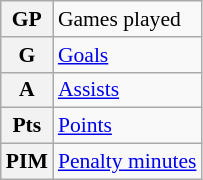<table class="wikitable" style="font-size:90%;">
<tr>
<th>GP</th>
<td>Games played</td>
</tr>
<tr>
<th>G</th>
<td><a href='#'>Goals</a></td>
</tr>
<tr>
<th>A</th>
<td><a href='#'>Assists</a></td>
</tr>
<tr>
<th>Pts</th>
<td><a href='#'>Points</a></td>
</tr>
<tr>
<th>PIM</th>
<td><a href='#'>Penalty minutes</a></td>
</tr>
</table>
